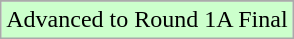<table class="wikitable">
<tr>
</tr>
<tr width=10px bgcolor="#ccffcc">
<td>Advanced to Round 1A Final</td>
</tr>
</table>
